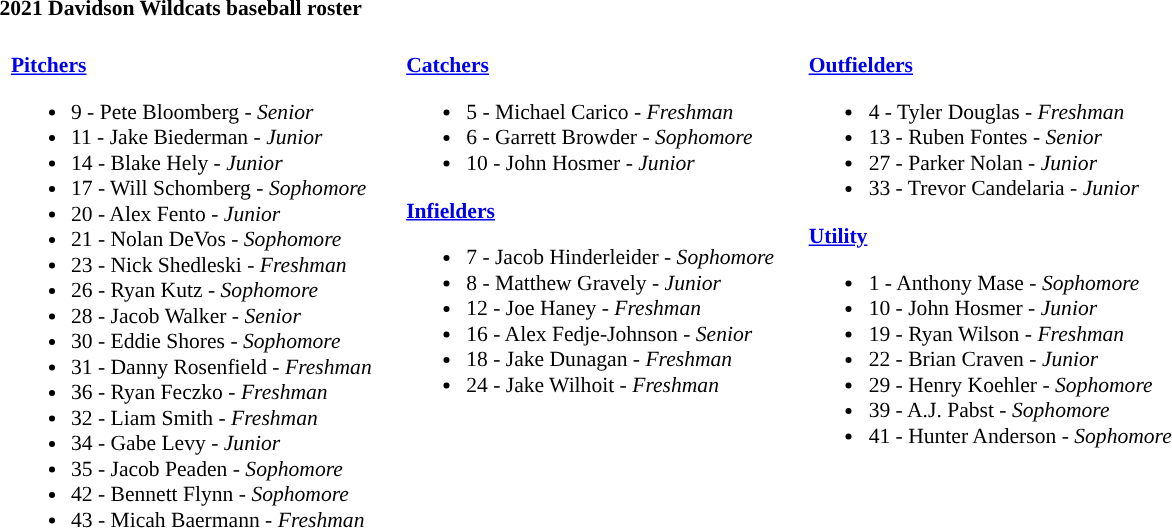<table class="toccolours" style="text-align: left; font-size:90%;">
<tr>
<th colspan="9">2021 Davidson Wildcats baseball roster</th>
</tr>
<tr>
<td width="03"> </td>
<td valign="top"><br><strong><a href='#'>Pitchers</a></strong><ul><li>9 - Pete Bloomberg - <em>Senior</em></li><li>11 - Jake Biederman - <em>Junior</em></li><li>14 - Blake Hely - <em>Junior</em></li><li>17 - Will Schomberg - <em>Sophomore</em></li><li>20 - Alex Fento - <em>Junior</em></li><li>21 - Nolan DeVos - <em>Sophomore</em></li><li>23 - Nick Shedleski - <em>Freshman</em></li><li>26 - Ryan Kutz	- <em>Sophomore</em></li><li>28 - Jacob Walker - <em>Senior</em></li><li>30 - Eddie Shores	- <em>Sophomore</em></li><li>31 - Danny Rosenfield - <em>Freshman</em></li><li>36 - Ryan Feczko - <em>Freshman</em></li><li>32 - Liam Smith - <em>Freshman</em></li><li>34 - Gabe Levy - <em>Junior</em></li><li>35 - Jacob Peaden - <em>Sophomore</em></li><li>42 - Bennett Flynn - <em>Sophomore</em></li><li>43 - Micah Baermann - <em>Freshman</em></li></ul></td>
<td width="15"> </td>
<td valign="top"><br><strong><a href='#'>Catchers</a></strong><ul><li>5 - Michael Carico - <em>Freshman</em></li><li>6 - Garrett Browder - <em>Sophomore</em></li><li>10 - John Hosmer - <em>Junior</em></li></ul><strong><a href='#'>Infielders</a></strong><ul><li>7 - Jacob Hinderleider - <em>Sophomore</em></li><li>8 - Matthew Gravely - <em>Junior</em></li><li>12 - Joe Haney - <em>Freshman</em></li><li>16 - Alex Fedje-Johnson - <em> Senior</em></li><li>18 - Jake Dunagan - <em>Freshman</em></li><li>24 - Jake Wilhoit - <em>Freshman</em></li></ul></td>
<td width="15"> </td>
<td valign="top"><br><strong><a href='#'>Outfielders</a></strong><ul><li>4 - Tyler Douglas - <em>Freshman</em></li><li>13 - Ruben Fontes - <em>Senior</em></li><li>27 - Parker Nolan - <em>Junior</em></li><li>33 - Trevor Candelaria - <em>Junior</em></li></ul><strong><a href='#'>Utility</a></strong><ul><li>1 - Anthony Mase - <em>Sophomore</em></li><li>10 - John Hosmer - <em>Junior</em></li><li>19 - Ryan Wilson - <em>Freshman</em></li><li>22 - Brian Craven - <em>Junior</em></li><li>29 - Henry Koehler - <em>Sophomore</em></li><li>39 - A.J. Pabst - <em>Sophomore</em></li><li>41 - Hunter Anderson - <em>Sophomore</em></li></ul></td>
<td width="25"> </td>
</tr>
</table>
